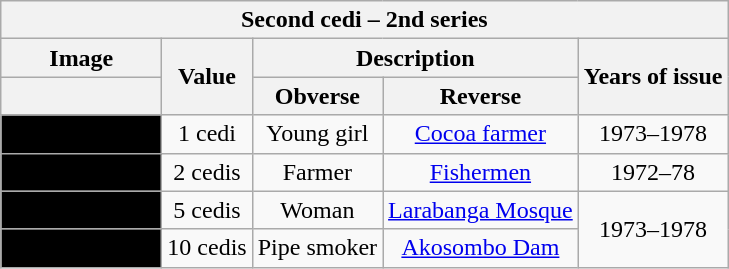<table class="wikitable" style="font-size: 90% style="width:100%; text-align: center">
<tr>
<th colspan=7>Second cedi – 2nd series<br></th>
</tr>
<tr>
<th rowspan=1>Image</th>
<th rowspan=2>Value</th>
<th colspan=2>Description</th>
<th rowspan=2>Years of issue</th>
</tr>
<tr>
<th></th>
<th>Obverse</th>
<th>Reverse</th>
</tr>
<tr>
<td style="width:100px" align="center" bgcolor="#000000"></td>
<td align="center">1 cedi</td>
<td align="center">Young girl</td>
<td align="center"><a href='#'>Cocoa farmer</a></td>
<td align="center">1973–1978</td>
</tr>
<tr>
<td style="width:100px" align="center" bgcolor="#000000"></td>
<td align="center">2 cedis</td>
<td align="center">Farmer</td>
<td align="center"><a href='#'>Fishermen</a></td>
<td align="center">1972–78</td>
</tr>
<tr>
<td style="width:100px" align="center" bgcolor="#000000"></td>
<td align="center">5 cedis</td>
<td align="center">Woman</td>
<td align="center"><a href='#'>Larabanga Mosque</a></td>
<td align="center" rowspan=2>1973–1978</td>
</tr>
<tr>
<td style="width:100px" align="center" bgcolor="#000000"></td>
<td align="center">10 cedis</td>
<td align="center">Pipe smoker</td>
<td align="center"><a href='#'>Akosombo Dam</a></td>
</tr>
</table>
